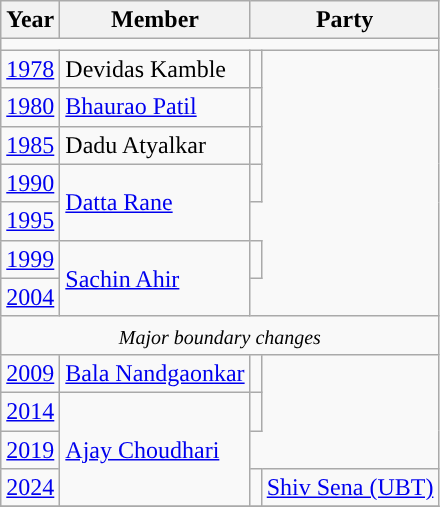<table class="wikitable">
<tr>
<th>Year</th>
<th>Member</th>
<th colspan="2">Party</th>
</tr>
<tr>
<td colspan="4"></td>
</tr>
<tr>
<td><a href='#'>1978</a></td>
<td>Devidas Kamble</td>
<td></td>
</tr>
<tr>
<td><a href='#'>1980</a></td>
<td><a href='#'>Bhaurao Patil</a></td>
<td></td>
</tr>
<tr>
<td><a href='#'>1985</a></td>
<td>Dadu Atyalkar</td>
<td></td>
</tr>
<tr>
<td><a href='#'>1990</a></td>
<td rowspan="2"><a href='#'>Datta Rane</a></td>
<td></td>
</tr>
<tr>
<td><a href='#'>1995</a></td>
</tr>
<tr>
<td><a href='#'>1999</a></td>
<td rowspan="2"><a href='#'>Sachin Ahir</a></td>
<td></td>
</tr>
<tr>
<td><a href='#'>2004</a></td>
</tr>
<tr>
<td colspan=4 align=center><small><em>Major boundary changes</em></small></td>
</tr>
<tr>
<td><a href='#'>2009</a></td>
<td><a href='#'>Bala Nandgaonkar</a></td>
<td></td>
</tr>
<tr>
<td><a href='#'>2014</a></td>
<td rowspan="3"><a href='#'>Ajay Choudhari</a></td>
<td></td>
</tr>
<tr>
<td><a href='#'>2019</a></td>
</tr>
<tr>
<td><a href='#'>2024</a></td>
<td style="background-color: "></td>
<td><a href='#'>Shiv Sena (UBT)</a></td>
</tr>
<tr>
</tr>
</table>
